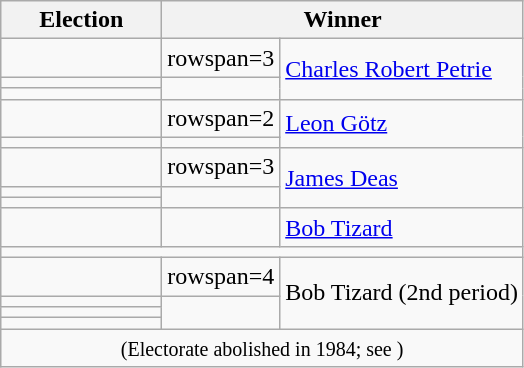<table class=wikitable>
<tr>
<th width=100>Election</th>
<th width=175 colspan=2>Winner</th>
</tr>
<tr>
<td></td>
<td>rowspan=3 </td>
<td rowspan=3><a href='#'>Charles Robert Petrie</a></td>
</tr>
<tr>
<td></td>
</tr>
<tr>
<td></td>
</tr>
<tr>
<td></td>
<td>rowspan=2 </td>
<td rowspan=2><a href='#'>Leon Götz</a></td>
</tr>
<tr>
<td></td>
</tr>
<tr>
<td></td>
<td>rowspan=3 </td>
<td rowspan=3><a href='#'>James Deas</a></td>
</tr>
<tr>
<td></td>
</tr>
<tr>
<td></td>
</tr>
<tr>
<td></td>
<td></td>
<td><a href='#'>Bob Tizard</a></td>
</tr>
<tr>
<td colspan=3 align=center></td>
</tr>
<tr>
<td></td>
<td>rowspan=4 </td>
<td rowspan=4>Bob Tizard (2nd period)</td>
</tr>
<tr>
<td></td>
</tr>
<tr>
<td></td>
</tr>
<tr>
<td></td>
</tr>
<tr>
<td colspan=3 align=center><small>(Electorate abolished in 1984; see )</small></td>
</tr>
</table>
